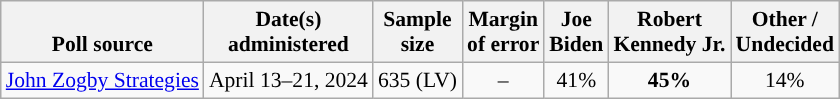<table class="wikitable sortable mw-datatable" style="font-size:90%;text-align:center;line-height:17px">
<tr valign=bottom>
<th>Poll source</th>
<th>Date(s)<br>administered</th>
<th>Sample<br>size</th>
<th>Margin<br>of error</th>
<th class="unsortable">Joe<br>Biden<br></th>
<th class="unsortable">Robert<br>Kennedy Jr.<br></th>
<th class="unsortable">Other /<br>Undecided</th>
</tr>
<tr>
<td style="text-align:left;"><a href='#'>John Zogby Strategies</a></td>
<td data-sort-value="2024-05-01">April 13–21, 2024</td>
<td>635 (LV)</td>
<td>–</td>
<td>41%</td>
<td style="background-color:"><strong>45%</strong></td>
<td>14%</td>
</tr>
</table>
